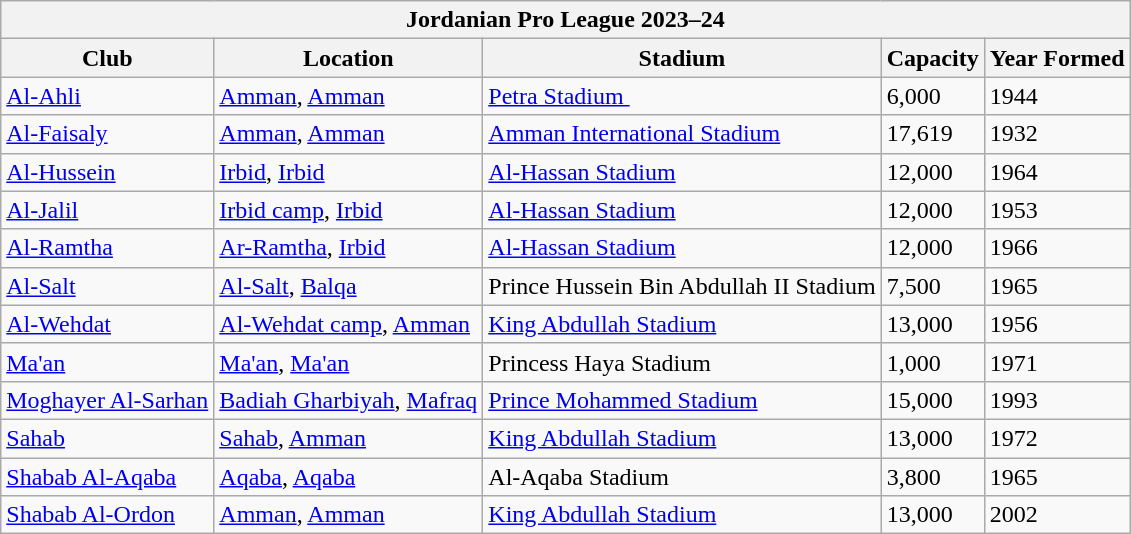<table class="wikitable">
<tr>
<th colspan="5">Jordanian Pro League 2023–24</th>
</tr>
<tr>
<th>Club</th>
<th>Location</th>
<th>Stadium</th>
<th>Capacity</th>
<th>Year Formed</th>
</tr>
<tr style="vertical-align:top;">
<td><a href='#'>Al-Ahli</a></td>
<td><a href='#'>Amman</a>, <a href='#'>Amman</a></td>
<td><a href='#'>Petra Stadium </a></td>
<td>6,000</td>
<td>1944</td>
</tr>
<tr style="vertical-align:top;">
<td><a href='#'>Al-Faisaly</a></td>
<td><a href='#'>Amman</a>, <a href='#'>Amman</a></td>
<td><a href='#'>Amman International Stadium</a></td>
<td>17,619</td>
<td>1932</td>
</tr>
<tr style="vertical-align:top;">
<td><a href='#'>Al-Hussein</a></td>
<td><a href='#'>Irbid</a>, <a href='#'>Irbid</a></td>
<td><a href='#'>Al-Hassan Stadium</a></td>
<td>12,000</td>
<td>1964</td>
</tr>
<tr style="vertical-align:top;">
<td><a href='#'>Al-Jalil</a></td>
<td><a href='#'>Irbid camp</a>, <a href='#'>Irbid</a></td>
<td><a href='#'>Al-Hassan Stadium</a></td>
<td>12,000</td>
<td>1953</td>
</tr>
<tr style="vertical-align:top;">
<td><a href='#'>Al-Ramtha</a></td>
<td><a href='#'>Ar-Ramtha</a>, <a href='#'>Irbid</a></td>
<td><a href='#'>Al-Hassan Stadium</a></td>
<td>12,000</td>
<td>1966</td>
</tr>
<tr style="vertical-align:top;">
<td><a href='#'>Al-Salt</a></td>
<td><a href='#'>Al-Salt</a>, <a href='#'>Balqa</a></td>
<td>Prince Hussein Bin Abdullah II Stadium</td>
<td>7,500</td>
<td>1965</td>
</tr>
<tr style="vertical-align:top;">
<td><a href='#'>Al-Wehdat</a></td>
<td><a href='#'>Al-Wehdat camp</a>, <a href='#'>Amman</a></td>
<td><a href='#'>King Abdullah Stadium</a></td>
<td>13,000</td>
<td>1956</td>
</tr>
<tr style="vertical-align:top;">
<td><a href='#'>Ma'an</a></td>
<td><a href='#'>Ma'an</a>, <a href='#'>Ma'an</a></td>
<td>Princess Haya Stadium</td>
<td>1,000</td>
<td>1971</td>
</tr>
<tr style="vertical-align:top;">
<td><a href='#'>Moghayer Al-Sarhan</a></td>
<td><a href='#'>Badiah Gharbiyah</a>, <a href='#'>Mafraq</a></td>
<td><a href='#'>Prince Mohammed Stadium</a></td>
<td>15,000</td>
<td>1993</td>
</tr>
<tr style="vertical-align:top;">
<td><a href='#'>Sahab</a></td>
<td><a href='#'>Sahab</a>, <a href='#'>Amman</a></td>
<td><a href='#'>King Abdullah Stadium</a></td>
<td>13,000</td>
<td>1972</td>
</tr>
<tr style="vertical-align:top;">
<td><a href='#'>Shabab Al-Aqaba</a></td>
<td><a href='#'>Aqaba</a>, <a href='#'>Aqaba</a></td>
<td>Al-Aqaba Stadium</td>
<td>3,800</td>
<td>1965</td>
</tr>
<tr style="vertical-align:top;">
<td><a href='#'>Shabab Al-Ordon</a></td>
<td><a href='#'>Amman</a>, <a href='#'>Amman</a></td>
<td><a href='#'>King Abdullah Stadium</a></td>
<td>13,000</td>
<td>2002</td>
</tr>
</table>
